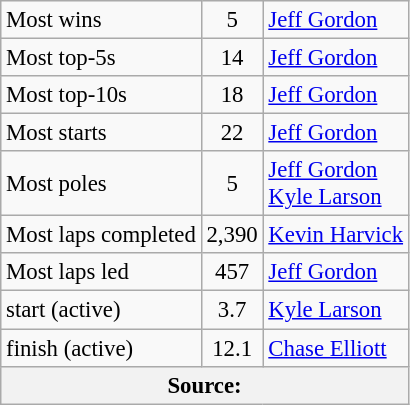<table class="wikitable" style="font-size:95%;">
<tr>
<td>Most wins</td>
<td style="text-align:center;">5</td>
<td><a href='#'>Jeff Gordon</a></td>
</tr>
<tr>
<td>Most top-5s</td>
<td style="text-align:center;">14</td>
<td><a href='#'>Jeff Gordon</a></td>
</tr>
<tr>
<td>Most top-10s</td>
<td style="text-align:center;">18</td>
<td><a href='#'>Jeff Gordon</a></td>
</tr>
<tr>
<td>Most starts</td>
<td style="text-align:center;">22</td>
<td><a href='#'>Jeff Gordon</a></td>
</tr>
<tr>
<td>Most poles</td>
<td style="text-align:center;">5</td>
<td><a href='#'>Jeff Gordon</a> <br> <a href='#'>Kyle Larson</a></td>
</tr>
<tr>
<td>Most laps completed</td>
<td style="text-align:center;">2,390</td>
<td><a href='#'>Kevin Harvick</a></td>
</tr>
<tr>
<td>Most laps led</td>
<td style="text-align:center;">457</td>
<td><a href='#'>Jeff Gordon</a></td>
</tr>
<tr>
<td> start (active)</td>
<td style="text-align:center;">3.7</td>
<td><a href='#'>Kyle Larson</a></td>
</tr>
<tr>
<td> finish (active)</td>
<td style="text-align:center;">12.1</td>
<td><a href='#'>Chase Elliott</a></td>
</tr>
<tr>
<th colspan="3">Source:</th>
</tr>
</table>
